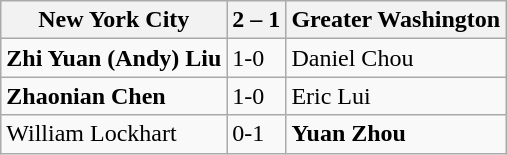<table class="wikitable">
<tr>
<th>New York City</th>
<th>2 – 1</th>
<th>Greater Washington</th>
</tr>
<tr>
<td><strong>Zhi Yuan (Andy) Liu</strong></td>
<td>1-0</td>
<td>Daniel Chou</td>
</tr>
<tr>
<td><strong>Zhaonian Chen</strong></td>
<td>1-0</td>
<td>Eric Lui</td>
</tr>
<tr>
<td>William Lockhart</td>
<td>0-1</td>
<td><strong>Yuan Zhou</strong></td>
</tr>
</table>
